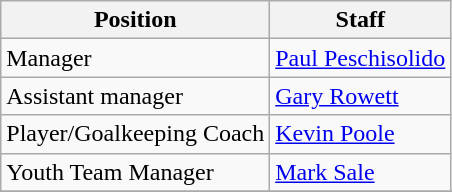<table class="wikitable">
<tr>
<th>Position</th>
<th>Staff</th>
</tr>
<tr>
<td>Manager</td>
<td> <a href='#'>Paul Peschisolido</a></td>
</tr>
<tr>
<td>Assistant manager</td>
<td> <a href='#'>Gary Rowett</a></td>
</tr>
<tr>
<td>Player/Goalkeeping Coach</td>
<td> <a href='#'>Kevin Poole</a></td>
</tr>
<tr>
<td>Youth Team Manager</td>
<td> <a href='#'>Mark Sale</a></td>
</tr>
<tr>
</tr>
</table>
